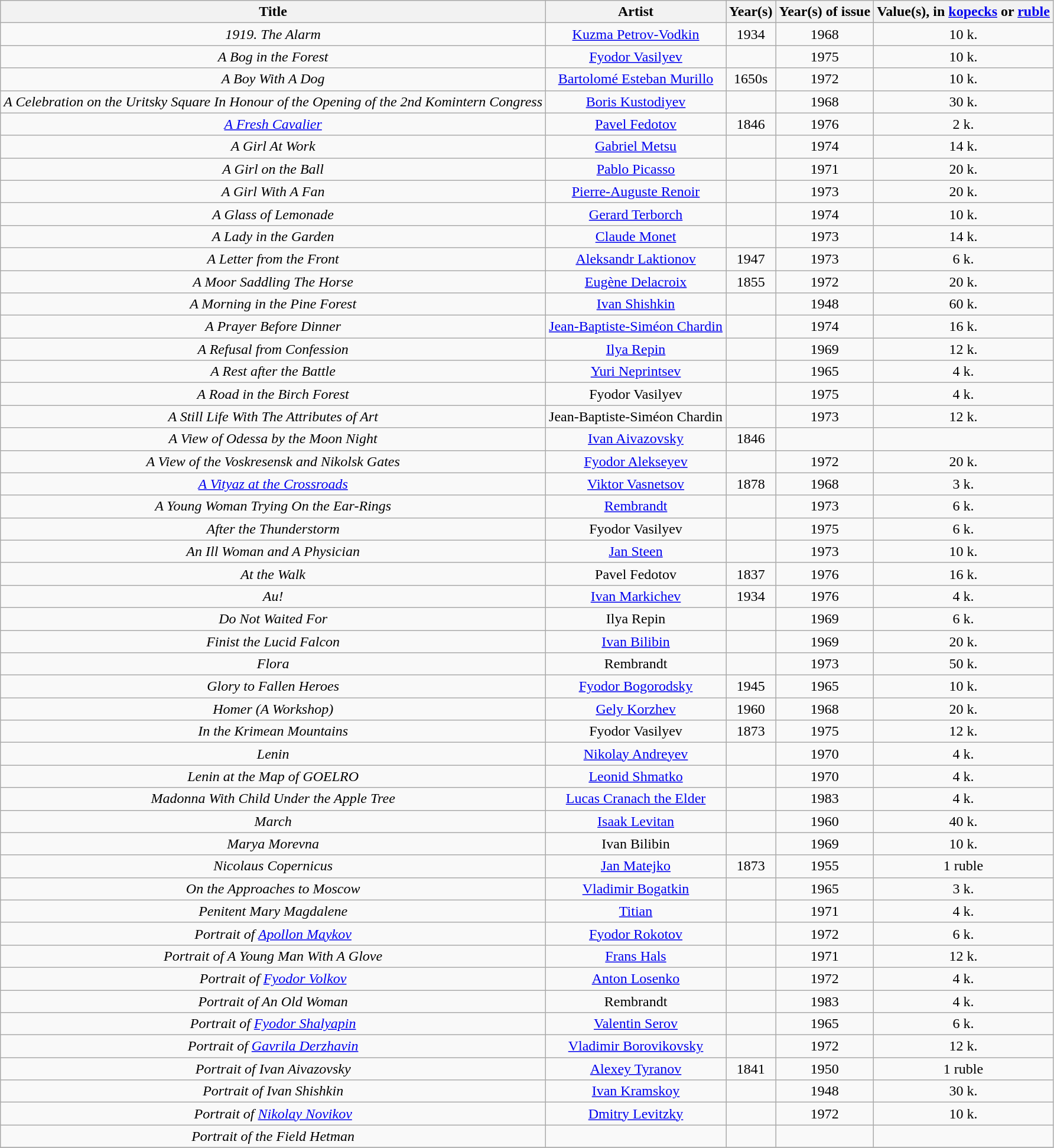<table class="wikitable" style="text-align: center;">
<tr>
<th>Title</th>
<th>Artist</th>
<th>Year(s)</th>
<th>Year(s) of issue</th>
<th>Value(s), in <a href='#'>kopecks</a> or <a href='#'>ruble</a></th>
</tr>
<tr>
<td><em>1919. The Alarm</em></td>
<td><a href='#'>Kuzma Petrov-Vodkin</a></td>
<td>1934</td>
<td>1968</td>
<td>10 k.</td>
</tr>
<tr>
<td><em>A Bog in the Forest</em></td>
<td><a href='#'>Fyodor Vasilyev</a></td>
<td></td>
<td>1975</td>
<td>10 k.</td>
</tr>
<tr>
<td><em>A Boy With A Dog</em></td>
<td><a href='#'>Bartolomé Esteban Murillo</a></td>
<td>1650s</td>
<td>1972</td>
<td>10 k.</td>
</tr>
<tr>
<td><em>A Celebration on the Uritsky Square In Honour of the Opening of the 2nd Komintern Congress</em></td>
<td><a href='#'>Boris Kustodiyev</a></td>
<td></td>
<td>1968</td>
<td>30 k.</td>
</tr>
<tr>
<td><em><a href='#'>A Fresh Cavalier</a></em></td>
<td><a href='#'>Pavel Fedotov</a></td>
<td>1846</td>
<td>1976</td>
<td>2 k.</td>
</tr>
<tr>
<td><em>A Girl At Work</em></td>
<td><a href='#'>Gabriel Metsu</a></td>
<td></td>
<td>1974</td>
<td>14 k.</td>
</tr>
<tr>
<td><em>A Girl on the Ball</em></td>
<td><a href='#'>Pablo Picasso</a></td>
<td></td>
<td>1971</td>
<td>20 k.</td>
</tr>
<tr>
<td><em>A Girl With A Fan</em></td>
<td><a href='#'>Pierre-Auguste Renoir</a></td>
<td></td>
<td>1973</td>
<td>20 k.</td>
</tr>
<tr>
<td><em>A Glass of Lemonade</em></td>
<td><a href='#'>Gerard Terborch</a></td>
<td></td>
<td>1974</td>
<td>10 k.</td>
</tr>
<tr>
<td><em>A Lady in the Garden</em></td>
<td><a href='#'>Claude Monet</a></td>
<td></td>
<td>1973</td>
<td>14 k.</td>
</tr>
<tr>
<td><em>A Letter from the Front</em></td>
<td><a href='#'>Aleksandr Laktionov</a></td>
<td>1947</td>
<td>1973</td>
<td>6 k.</td>
</tr>
<tr>
<td><em>A Moor Saddling The Horse</em></td>
<td><a href='#'>Eugène Delacroix</a></td>
<td>1855</td>
<td>1972</td>
<td>20 k.</td>
</tr>
<tr>
<td><em>A Morning in the Pine Forest</em></td>
<td><a href='#'>Ivan Shishkin</a></td>
<td></td>
<td>1948</td>
<td>60 k.</td>
</tr>
<tr>
<td><em>A Prayer Before Dinner</em></td>
<td><a href='#'>Jean-Baptiste-Siméon Chardin</a></td>
<td></td>
<td>1974</td>
<td>16 k.</td>
</tr>
<tr>
<td><em>A Refusal from Confession</em></td>
<td><a href='#'>Ilya Repin</a></td>
<td></td>
<td>1969</td>
<td>12 k.</td>
</tr>
<tr>
<td><em>A Rest after the Battle</em></td>
<td><a href='#'>Yuri Neprintsev</a></td>
<td></td>
<td>1965</td>
<td>4 k.</td>
</tr>
<tr>
<td><em>A Road in the Birch Forest</em></td>
<td>Fyodor Vasilyev</td>
<td></td>
<td>1975</td>
<td>4 k.</td>
</tr>
<tr>
<td><em>A Still Life With The Attributes of Art</em></td>
<td>Jean-Baptiste-Siméon Chardin</td>
<td></td>
<td>1973</td>
<td>12 k.</td>
</tr>
<tr>
<td><em>A View of Odessa by the Moon Night</em></td>
<td><a href='#'>Ivan Aivazovsky</a></td>
<td>1846</td>
<td></td>
<td></td>
</tr>
<tr>
<td><em>A View of the Voskresensk and Nikolsk Gates</em></td>
<td><a href='#'>Fyodor Alekseyev</a></td>
<td></td>
<td>1972</td>
<td>20 k.</td>
</tr>
<tr>
<td><em><a href='#'>A Vityaz at the Crossroads</a></em></td>
<td><a href='#'>Viktor Vasnetsov</a></td>
<td>1878</td>
<td>1968</td>
<td>3 k.</td>
</tr>
<tr>
<td><em>A Young Woman Trying On the Ear-Rings</em></td>
<td><a href='#'>Rembrandt</a></td>
<td></td>
<td>1973</td>
<td>6 k.</td>
</tr>
<tr>
<td><em>After the Thunderstorm</em></td>
<td>Fyodor Vasilyev</td>
<td></td>
<td>1975</td>
<td>6 k.</td>
</tr>
<tr>
<td><em>An Ill Woman and A Physician</em></td>
<td><a href='#'>Jan Steen</a></td>
<td></td>
<td>1973</td>
<td>10 k.</td>
</tr>
<tr>
<td><em>At the Walk</em></td>
<td>Pavel Fedotov</td>
<td>1837</td>
<td>1976</td>
<td>16 k.</td>
</tr>
<tr>
<td><em>Au!</em></td>
<td><a href='#'>Ivan Markichev</a></td>
<td>1934</td>
<td>1976</td>
<td>4 k.</td>
</tr>
<tr>
<td><em>Do Not Waited For</em></td>
<td>Ilya Repin</td>
<td></td>
<td>1969</td>
<td>6 k.</td>
</tr>
<tr>
<td><em>Finist the Lucid Falcon</em></td>
<td><a href='#'>Ivan Bilibin</a></td>
<td></td>
<td>1969</td>
<td>20 k.</td>
</tr>
<tr>
<td><em>Flora</em></td>
<td>Rembrandt</td>
<td></td>
<td>1973</td>
<td>50 k.</td>
</tr>
<tr>
<td><em>Glory to Fallen Heroes</em></td>
<td><a href='#'>Fyodor Bogorodsky</a></td>
<td>1945</td>
<td>1965</td>
<td>10 k.</td>
</tr>
<tr>
<td><em>Homer (A Workshop)</em></td>
<td><a href='#'>Gely Korzhev</a></td>
<td>1960</td>
<td>1968</td>
<td>20 k.</td>
</tr>
<tr>
<td><em>In the Krimean Mountains</em></td>
<td>Fyodor Vasilyev</td>
<td>1873</td>
<td>1975</td>
<td>12 k.</td>
</tr>
<tr>
<td><em>Lenin</em></td>
<td><a href='#'>Nikolay Andreyev</a></td>
<td></td>
<td>1970</td>
<td>4 k.</td>
</tr>
<tr>
<td><em>Lenin at the Map of GOELRO</em></td>
<td><a href='#'>Leonid Shmatko</a></td>
<td></td>
<td>1970</td>
<td>4 k.</td>
</tr>
<tr>
<td><em>Madonna With Child Under the Apple Tree</em></td>
<td><a href='#'>Lucas Cranach the Elder</a></td>
<td></td>
<td>1983</td>
<td>4 k.</td>
</tr>
<tr>
<td><em>March</em></td>
<td><a href='#'>Isaak Levitan</a></td>
<td></td>
<td>1960</td>
<td>40 k.</td>
</tr>
<tr>
<td><em>Marya Morevna</em></td>
<td>Ivan Bilibin</td>
<td></td>
<td>1969</td>
<td>10 k.</td>
</tr>
<tr>
<td><em>Nicolaus Copernicus</em></td>
<td><a href='#'>Jan Matejko</a></td>
<td>1873</td>
<td>1955</td>
<td>1 ruble</td>
</tr>
<tr>
<td><em>On the Approaches to Moscow</em></td>
<td><a href='#'>Vladimir Bogatkin</a></td>
<td></td>
<td>1965</td>
<td>3 k.</td>
</tr>
<tr>
<td><em>Penitent Mary Magdalene</em></td>
<td><a href='#'>Titian</a></td>
<td></td>
<td>1971</td>
<td>4 k.</td>
</tr>
<tr>
<td><em>Portrait of <a href='#'>Apollon Maykov</a></em></td>
<td><a href='#'>Fyodor Rokotov</a></td>
<td></td>
<td>1972</td>
<td>6 k.</td>
</tr>
<tr>
<td><em>Portrait of A Young Man With A Glove</em></td>
<td><a href='#'>Frans Hals</a></td>
<td></td>
<td>1971</td>
<td>12 k.</td>
</tr>
<tr>
<td><em>Portrait of <a href='#'>Fyodor Volkov</a></em></td>
<td><a href='#'>Anton Losenko</a></td>
<td></td>
<td>1972</td>
<td>4 k.</td>
</tr>
<tr>
<td><em>Portrait of An Old Woman</em></td>
<td>Rembrandt</td>
<td></td>
<td>1983</td>
<td>4 k.</td>
</tr>
<tr>
<td><em>Portrait of <a href='#'>Fyodor Shalyapin</a></em></td>
<td><a href='#'>Valentin Serov</a></td>
<td></td>
<td>1965</td>
<td>6 k.</td>
</tr>
<tr>
<td><em>Portrait of <a href='#'>Gavrila Derzhavin</a></em></td>
<td><a href='#'>Vladimir Borovikovsky</a></td>
<td></td>
<td>1972</td>
<td>12 k.</td>
</tr>
<tr>
<td><em>Portrait of Ivan Aivazovsky</em></td>
<td><a href='#'>Alexey Tyranov</a></td>
<td>1841</td>
<td>1950</td>
<td>1 ruble</td>
</tr>
<tr>
<td><em>Portrait of Ivan Shishkin</em></td>
<td><a href='#'>Ivan Kramskoy</a></td>
<td></td>
<td>1948</td>
<td>30 k.</td>
</tr>
<tr>
<td><em>Portrait of <a href='#'>Nikolay Novikov</a></em></td>
<td><a href='#'>Dmitry Levitzky</a></td>
<td></td>
<td>1972</td>
<td>10 k.</td>
</tr>
<tr>
<td><em>Portrait of the Field Hetman</em></td>
<td></td>
<td></td>
<td></td>
<td></td>
</tr>
<tr>
</tr>
</table>
